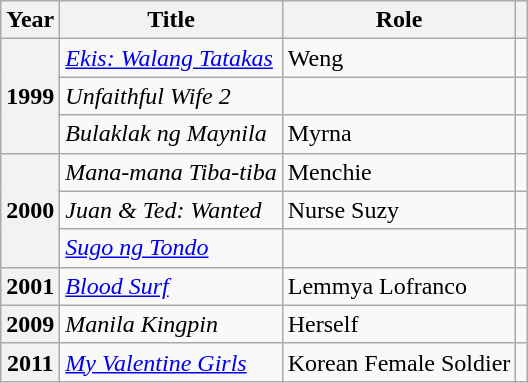<table class="wikitable sortable plainrowheaders">
<tr>
<th scope="col">Year</th>
<th scope="col">Title</th>
<th scope="col">Role</th>
<th scope="col" class="unsortable"></th>
</tr>
<tr>
<th rowspan="3" scope="row">1999</th>
<td><em><a href='#'>Ekis: Walang Tatakas</a></em></td>
<td>Weng</td>
<td></td>
</tr>
<tr>
<td><em>Unfaithful Wife 2</em></td>
<td></td>
<td></td>
</tr>
<tr>
<td><em>Bulaklak ng Maynila</em></td>
<td>Myrna</td>
<td></td>
</tr>
<tr>
<th rowspan="3" scope="row">2000</th>
<td><em>Mana-mana Tiba-tiba</em></td>
<td>Menchie</td>
<td></td>
</tr>
<tr>
<td><em>Juan & Ted: Wanted</em></td>
<td>Nurse Suzy</td>
<td></td>
</tr>
<tr>
<td><em><a href='#'>Sugo ng Tondo</a></em></td>
<td></td>
<td></td>
</tr>
<tr>
<th scope="row">2001</th>
<td><em><a href='#'>Blood Surf</a></em></td>
<td>Lemmya Lofranco</td>
<td></td>
</tr>
<tr>
<th scope="row">2009</th>
<td><em>Manila Kingpin</em></td>
<td>Herself</td>
<td></td>
</tr>
<tr>
<th scope="row">2011</th>
<td><em><a href='#'>My Valentine Girls</a></em></td>
<td>Korean Female Soldier</td>
<td></td>
</tr>
</table>
